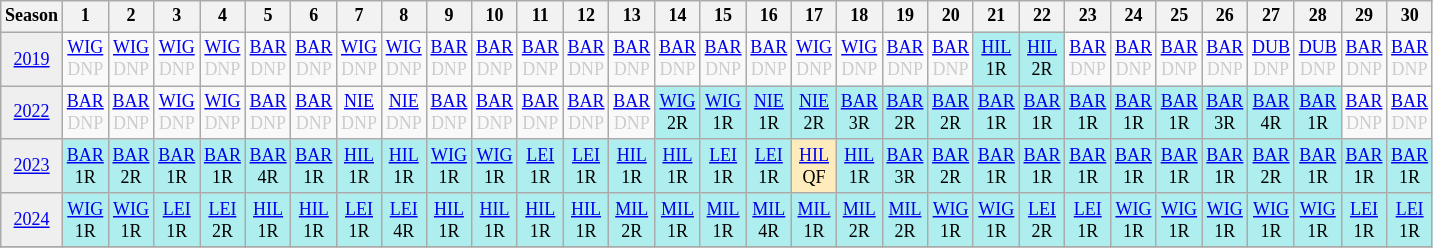<table class="wikitable" style="width:18%; margin:0; font-size:75%">
<tr>
<th>Season</th>
<th>1</th>
<th>2</th>
<th>3</th>
<th>4</th>
<th>5</th>
<th>6</th>
<th>7</th>
<th>8</th>
<th>9</th>
<th>10</th>
<th>11</th>
<th>12</th>
<th>13</th>
<th>14</th>
<th>15</th>
<th>16</th>
<th>17</th>
<th>18</th>
<th>19</th>
<th>20</th>
<th>21</th>
<th>22</th>
<th>23</th>
<th>24</th>
<th>25</th>
<th>26</th>
<th>27</th>
<th>28</th>
<th>29</th>
<th>30</th>
</tr>
<tr>
<td style="text-align:center; background:#efefef;"><a href='#'>2019</a> <br></td>
<td style="text-align:center; color:#ccc;"><a href='#'>WIG</a><br>DNP</td>
<td style="text-align:center; color:#ccc;"><a href='#'>WIG</a><br>DNP</td>
<td style="text-align:center; color:#ccc;"><a href='#'>WIG</a><br>DNP</td>
<td style="text-align:center; color:#ccc;"><a href='#'>WIG</a><br>DNP</td>
<td style="text-align:center; color:#ccc;"><a href='#'>BAR</a><br>DNP</td>
<td style="text-align:center; color:#ccc;"><a href='#'>BAR</a><br>DNP</td>
<td style="text-align:center; color:#ccc;"><a href='#'>WIG</a><br>DNP</td>
<td style="text-align:center; color:#ccc;"><a href='#'>WIG</a><br>DNP</td>
<td style="text-align:center; color:#ccc;"><a href='#'>BAR</a><br>DNP</td>
<td style="text-align:center; color:#ccc;"><a href='#'>BAR</a><br>DNP</td>
<td style="text-align:center; color:#ccc;"><a href='#'>BAR</a><br>DNP</td>
<td style="text-align:center; color:#ccc;"><a href='#'>BAR</a><br>DNP</td>
<td style="text-align:center; color:#ccc;"><a href='#'>BAR</a><br>DNP</td>
<td style="text-align:center; color:#ccc;"><a href='#'>BAR</a><br>DNP</td>
<td style="text-align:center; color:#ccc;"><a href='#'>BAR</a><br>DNP</td>
<td style="text-align:center; color:#ccc;"><a href='#'>BAR</a><br>DNP</td>
<td style="text-align:center; color:#ccc;"><a href='#'>WIG</a><br>DNP</td>
<td style="text-align:center; color:#ccc;"><a href='#'>WIG</a><br>DNP</td>
<td style="text-align:center; color:#ccc;"><a href='#'>BAR</a><br>DNP</td>
<td style="text-align:center; color:#ccc;"><a href='#'>BAR</a><br>DNP</td>
<td style="text-align:center; background:#afeeee;"><a href='#'>HIL</a><br>1R</td>
<td style="text-align:center; background:#afeeee;"><a href='#'>HIL</a><br>2R</td>
<td style="text-align:center; color:#ccc;"><a href='#'>BAR</a><br>DNP</td>
<td style="text-align:center; color:#ccc;"><a href='#'>BAR</a><br>DNP</td>
<td style="text-align:center; color:#ccc;"><a href='#'>BAR</a><br>DNP</td>
<td style="text-align:center; color:#ccc;"><a href='#'>BAR</a><br>DNP</td>
<td style="text-align:center; color:#ccc;"><a href='#'>DUB</a><br>DNP</td>
<td style="text-align:center; color:#ccc;"><a href='#'>DUB</a><br>DNP</td>
<td style="text-align:center; color:#ccc;"><a href='#'>BAR</a><br>DNP</td>
<td style="text-align:center; color:#ccc;"><a href='#'>BAR</a><br>DNP</td>
</tr>
<tr>
<td style="text-align:center; background:#efefef;"><a href='#'>2022</a> <br></td>
<td style="text-align:center; color:#ccc;"><a href='#'>BAR</a><br>DNP</td>
<td style="text-align:center; color:#ccc;"><a href='#'>BAR</a><br>DNP</td>
<td style="text-align:center; color:#ccc;"><a href='#'>WIG</a><br>DNP</td>
<td style="text-align:center; color:#ccc;"><a href='#'>WIG</a><br>DNP</td>
<td style="text-align:center; color:#ccc;"><a href='#'>BAR</a><br>DNP</td>
<td style="text-align:center; color:#ccc;"><a href='#'>BAR</a><br>DNP</td>
<td style="text-align:center; color:#ccc;"><a href='#'>NIE</a><br>DNP</td>
<td style="text-align:center; color:#ccc;"><a href='#'>NIE</a><br>DNP</td>
<td style="text-align:center; color:#ccc;"><a href='#'>BAR</a><br>DNP</td>
<td style="text-align:center; color:#ccc;"><a href='#'>BAR</a><br>DNP</td>
<td style="text-align:center; color:#ccc;"><a href='#'>BAR</a><br>DNP</td>
<td style="text-align:center; color:#ccc;"><a href='#'>BAR</a><br>DNP</td>
<td style="text-align:center; color:#ccc;"><a href='#'>BAR</a><br>DNP</td>
<td style="text-align:center; background:#afeeee;"><a href='#'>WIG</a><br>2R</td>
<td style="text-align:center; background:#afeeee;"><a href='#'>WIG</a><br>1R</td>
<td style="text-align:center; background:#afeeee;"><a href='#'>NIE</a><br>1R</td>
<td style="text-align:center; background:#afeeee;"><a href='#'>NIE</a><br>2R</td>
<td style="text-align:center; background:#afeeee;"><a href='#'>BAR</a><br>3R</td>
<td style="text-align:center; background:#afeeee;"><a href='#'>BAR</a><br>2R</td>
<td style="text-align:center; background:#afeeee;"><a href='#'>BAR</a><br>2R</td>
<td style="text-align:center; background:#afeeee;"><a href='#'>BAR</a><br>1R</td>
<td style="text-align:center; background:#afeeee;"><a href='#'>BAR</a><br>1R</td>
<td style="text-align:center; background:#afeeee;"><a href='#'>BAR</a><br>1R</td>
<td style="text-align:center; background:#afeeee;"><a href='#'>BAR</a><br>1R</td>
<td style="text-align:center; background:#afeeee;"><a href='#'>BAR</a><br>1R</td>
<td style="text-align:center; background:#afeeee;"><a href='#'>BAR</a><br>3R</td>
<td style="text-align:center; background:#afeeee;"><a href='#'>BAR</a><br>4R</td>
<td style="text-align:center; background:#afeeee;"><a href='#'>BAR</a><br>1R</td>
<td style="text-align:center; color:#ccc;"><a href='#'>BAR</a><br>DNP</td>
<td style="text-align:center; color:#ccc;"><a href='#'>BAR</a><br>DNP</td>
</tr>
<tr>
<td style="text-align:center; background:#efefef;"><a href='#'>2023</a></td>
<td style="text-align:center; background:#afeeee;"><a href='#'>BAR</a><br>1R</td>
<td style="text-align:center; background:#afeeee;"><a href='#'>BAR</a><br>2R</td>
<td style="text-align:center; background:#afeeee;"><a href='#'>BAR</a><br>1R</td>
<td style="text-align:center; background:#afeeee;"><a href='#'>BAR</a><br>1R</td>
<td style="text-align:center; background:#afeeee;"><a href='#'>BAR</a><br>4R</td>
<td style="text-align:center; background:#afeeee;"><a href='#'>BAR</a><br>1R</td>
<td style="text-align:center; background:#afeeee;"><a href='#'>HIL</a><br>1R</td>
<td style="text-align:center; background:#afeeee;"><a href='#'>HIL</a><br>1R</td>
<td style="text-align:center; background:#afeeee;"><a href='#'>WIG</a><br>1R</td>
<td style="text-align:center; background:#afeeee;"><a href='#'>WIG</a><br>1R</td>
<td style="text-align:center; background:#afeeee;"><a href='#'>LEI</a><br>1R</td>
<td style="text-align:center; background:#afeeee;"><a href='#'>LEI</a><br>1R</td>
<td style="text-align:center; background:#afeeee;"><a href='#'>HIL</a><br>1R</td>
<td style="text-align:center; background:#afeeee;"><a href='#'>HIL</a><br>1R</td>
<td style="text-align:center; background:#afeeee;"><a href='#'>LEI</a><br>1R</td>
<td style="text-align:center; background:#afeeee;"><a href='#'>LEI</a><br>1R</td>
<td style="text-align:center; background:#ffecbd;"><a href='#'>HIL</a><br>QF</td>
<td style="text-align:center; background:#afeeee;"><a href='#'>HIL</a><br>1R</td>
<td style="text-align:center; background:#afeeee;"><a href='#'>BAR</a><br>3R</td>
<td style="text-align:center; background:#afeeee;"><a href='#'>BAR</a><br>2R</td>
<td style="text-align:center; background:#afeeee;"><a href='#'>BAR</a><br>1R</td>
<td style="text-align:center; background:#afeeee;"><a href='#'>BAR</a><br>1R</td>
<td style="text-align:center; background:#afeeee;"><a href='#'>BAR</a><br>1R</td>
<td style="text-align:center; background:#afeeee;"><a href='#'>BAR</a><br>1R</td>
<td style="text-align:center; background:#afeeee;"><a href='#'>BAR</a><br>1R</td>
<td style="text-align:center; background:#afeeee;"><a href='#'>BAR</a><br>1R</td>
<td style="text-align:center; background:#afeeee;"><a href='#'>BAR</a><br>2R</td>
<td style="text-align:center; background:#afeeee;"><a href='#'>BAR</a><br>1R</td>
<td style="text-align:center; background:#afeeee;"><a href='#'>BAR</a><br>1R</td>
<td style="text-align:center; background:#afeeee;"><a href='#'>BAR</a><br>1R</td>
</tr>
<tr>
<td style="text-align:center; background:#efefef;"><a href='#'>2024</a></td>
<td style="text-align:center; background:#afeeee;"><a href='#'>WIG</a><br>1R</td>
<td style="text-align:center; background:#afeeee;"><a href='#'>WIG</a><br>1R</td>
<td style="text-align:center; background:#afeeee;"><a href='#'>LEI</a><br>1R</td>
<td style="text-align:center; background:#afeeee;"><a href='#'>LEI</a><br>2R</td>
<td style="text-align:center; background:#afeeee;"><a href='#'>HIL</a><br>1R</td>
<td style="text-align:center; background:#afeeee;"><a href='#'>HIL</a><br>1R</td>
<td style="text-align:center; background:#afeeee;"><a href='#'>LEI</a><br>1R</td>
<td style="text-align:center; background:#afeeee;"><a href='#'>LEI</a><br>4R</td>
<td style="text-align:center; background:#afeeee;"><a href='#'>HIL</a><br>1R</td>
<td style="text-align:center; background:#afeeee;"><a href='#'>HIL</a><br>1R</td>
<td style="text-align:center; background:#afeeee;"><a href='#'>HIL</a><br>1R</td>
<td style="text-align:center; background:#afeeee;"><a href='#'>HIL</a><br>1R</td>
<td style="text-align:center; background:#afeeee;"><a href='#'>MIL</a><br>2R</td>
<td style="text-align:center; background:#afeeee;"><a href='#'>MIL</a><br>1R</td>
<td style="text-align:center; background:#afeeee;"><a href='#'>MIL</a><br>1R</td>
<td style="text-align:center; background:#afeeee;"><a href='#'>MIL</a><br>4R</td>
<td style="text-align:center; background:#afeeee;"><a href='#'>MIL</a><br>1R</td>
<td style="text-align:center; background:#afeeee;"><a href='#'>MIL</a><br>2R</td>
<td style="text-align:center; background:#afeeee;"><a href='#'>MIL</a><br>2R</td>
<td style="text-align:center; background:#afeeee;"><a href='#'>WIG</a><br>1R</td>
<td style="text-align:center; background:#afeeee;"><a href='#'>WIG</a><br>1R</td>
<td style="text-align:center; background:#afeeee;"><a href='#'>LEI</a><br>2R</td>
<td style="text-align:center; background:#afeeee;"><a href='#'>LEI</a><br>1R</td>
<td style="text-align:center; background:#afeeee;"><a href='#'>WIG</a><br>1R</td>
<td style="text-align:center; background:#afeeee;"><a href='#'>WIG</a><br>1R</td>
<td style="text-align:center; background:#afeeee;"><a href='#'>WIG</a><br>1R</td>
<td style="text-align:center; background:#afeeee;"><a href='#'>WIG</a><br>1R</td>
<td style="text-align:center; background:#afeeee;"><a href='#'>WIG</a><br>1R</td>
<td style="text-align:center; background:#afeeee;"><a href='#'>LEI</a><br>1R</td>
<td style="text-align:center; background:#afeeee;"><a href='#'>LEI</a><br>1R</td>
</tr>
<tr>
</tr>
</table>
